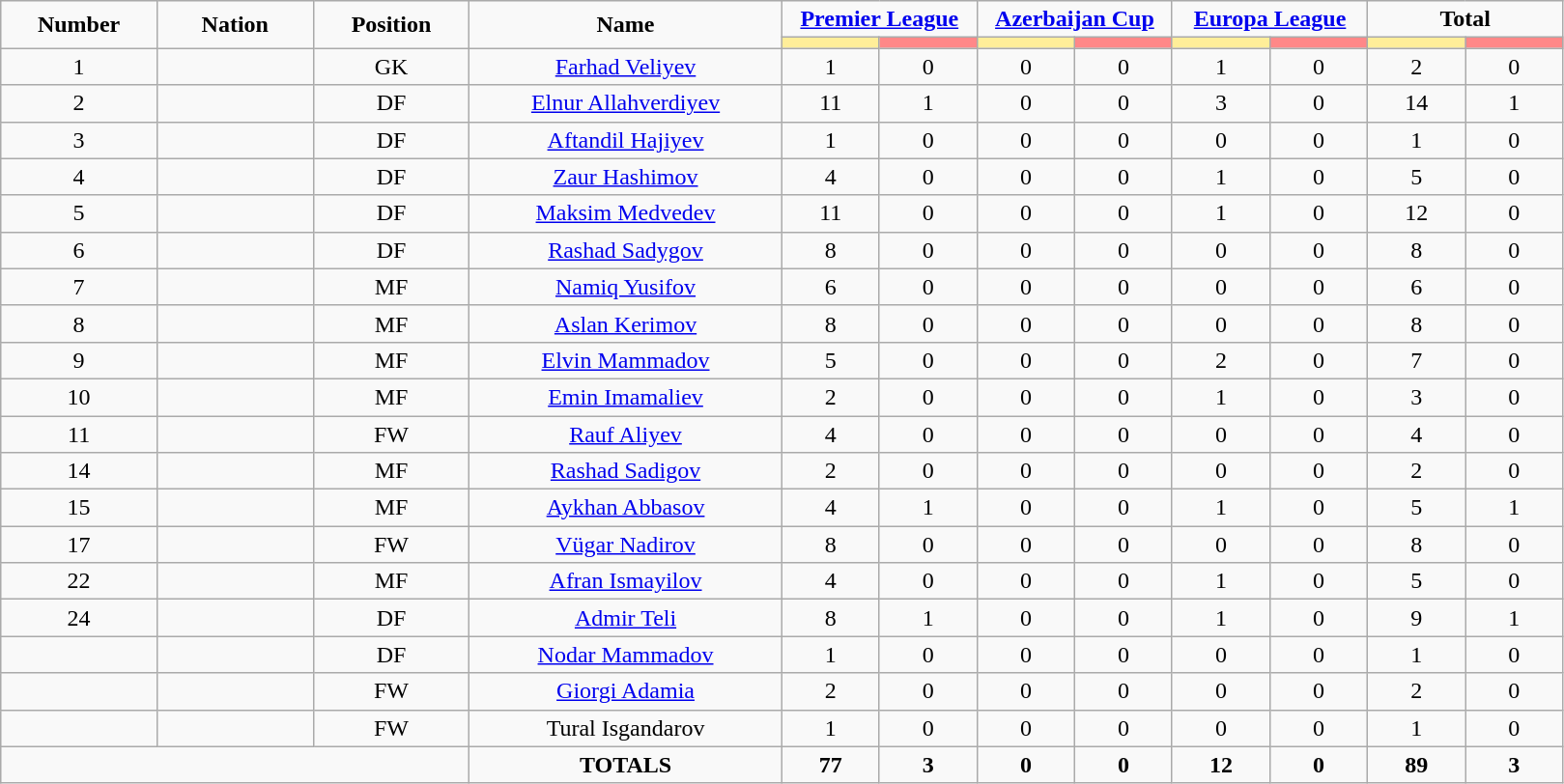<table class="wikitable" style="font-size: 100%; text-align: center;">
<tr>
<td rowspan="2" width="10%" align="center"><strong>Number</strong></td>
<td rowspan="2" width="10%" align="center"><strong>Nation</strong></td>
<td rowspan="2" width="10%" align="center"><strong>Position</strong></td>
<td rowspan="2" width="20%" align="center"><strong>Name</strong></td>
<td colspan="2" align="center"><strong><a href='#'>Premier League</a></strong></td>
<td colspan="2" align="center"><strong><a href='#'>Azerbaijan Cup</a></strong></td>
<td colspan="2" align="center"><strong><a href='#'>Europa League</a></strong></td>
<td colspan="2" align="center"><strong>Total</strong></td>
</tr>
<tr>
<th width=60 style="background: #FFEE99"></th>
<th width=60 style="background: #FF8888"></th>
<th width=60 style="background: #FFEE99"></th>
<th width=60 style="background: #FF8888"></th>
<th width=60 style="background: #FFEE99"></th>
<th width=60 style="background: #FF8888"></th>
<th width=60 style="background: #FFEE99"></th>
<th width=60 style="background: #FF8888"></th>
</tr>
<tr>
<td>1</td>
<td></td>
<td>GK</td>
<td><a href='#'>Farhad Veliyev</a></td>
<td>1</td>
<td>0</td>
<td>0</td>
<td>0</td>
<td>1</td>
<td>0</td>
<td>2</td>
<td>0</td>
</tr>
<tr>
<td>2</td>
<td></td>
<td>DF</td>
<td><a href='#'>Elnur Allahverdiyev</a></td>
<td>11</td>
<td>1</td>
<td>0</td>
<td>0</td>
<td>3</td>
<td>0</td>
<td>14</td>
<td>1</td>
</tr>
<tr>
<td>3</td>
<td></td>
<td>DF</td>
<td><a href='#'>Aftandil Hajiyev</a></td>
<td>1</td>
<td>0</td>
<td>0</td>
<td>0</td>
<td>0</td>
<td>0</td>
<td>1</td>
<td>0</td>
</tr>
<tr>
<td>4</td>
<td></td>
<td>DF</td>
<td><a href='#'>Zaur Hashimov</a></td>
<td>4</td>
<td>0</td>
<td>0</td>
<td>0</td>
<td>1</td>
<td>0</td>
<td>5</td>
<td>0</td>
</tr>
<tr>
<td>5</td>
<td></td>
<td>DF</td>
<td><a href='#'>Maksim Medvedev</a></td>
<td>11</td>
<td>0</td>
<td>0</td>
<td>0</td>
<td>1</td>
<td>0</td>
<td>12</td>
<td>0</td>
</tr>
<tr>
<td>6</td>
<td></td>
<td>DF</td>
<td><a href='#'>Rashad Sadygov</a></td>
<td>8</td>
<td>0</td>
<td>0</td>
<td>0</td>
<td>0</td>
<td>0</td>
<td>8</td>
<td>0</td>
</tr>
<tr>
<td>7</td>
<td></td>
<td>MF</td>
<td><a href='#'>Namiq Yusifov</a></td>
<td>6</td>
<td>0</td>
<td>0</td>
<td>0</td>
<td>0</td>
<td>0</td>
<td>6</td>
<td>0</td>
</tr>
<tr>
<td>8</td>
<td></td>
<td>MF</td>
<td><a href='#'>Aslan Kerimov</a></td>
<td>8</td>
<td>0</td>
<td>0</td>
<td>0</td>
<td>0</td>
<td>0</td>
<td>8</td>
<td>0</td>
</tr>
<tr>
<td>9</td>
<td></td>
<td>MF</td>
<td><a href='#'>Elvin Mammadov</a></td>
<td>5</td>
<td>0</td>
<td>0</td>
<td>0</td>
<td>2</td>
<td>0</td>
<td>7</td>
<td>0</td>
</tr>
<tr>
<td>10</td>
<td></td>
<td>MF</td>
<td><a href='#'>Emin Imamaliev</a></td>
<td>2</td>
<td>0</td>
<td>0</td>
<td>0</td>
<td>1</td>
<td>0</td>
<td>3</td>
<td>0</td>
</tr>
<tr>
<td>11</td>
<td></td>
<td>FW</td>
<td><a href='#'>Rauf Aliyev</a></td>
<td>4</td>
<td>0</td>
<td>0</td>
<td>0</td>
<td>0</td>
<td>0</td>
<td>4</td>
<td>0</td>
</tr>
<tr>
<td>14</td>
<td></td>
<td>MF</td>
<td><a href='#'>Rashad Sadigov</a></td>
<td>2</td>
<td>0</td>
<td>0</td>
<td>0</td>
<td>0</td>
<td>0</td>
<td>2</td>
<td>0</td>
</tr>
<tr>
<td>15</td>
<td></td>
<td>MF</td>
<td><a href='#'>Aykhan Abbasov</a></td>
<td>4</td>
<td>1</td>
<td>0</td>
<td>0</td>
<td>1</td>
<td>0</td>
<td>5</td>
<td>1</td>
</tr>
<tr>
<td>17</td>
<td></td>
<td>FW</td>
<td><a href='#'>Vügar Nadirov</a></td>
<td>8</td>
<td>0</td>
<td>0</td>
<td>0</td>
<td>0</td>
<td>0</td>
<td>8</td>
<td>0</td>
</tr>
<tr>
<td>22</td>
<td></td>
<td>MF</td>
<td><a href='#'>Afran Ismayilov</a></td>
<td>4</td>
<td>0</td>
<td>0</td>
<td>0</td>
<td>1</td>
<td>0</td>
<td>5</td>
<td>0</td>
</tr>
<tr>
<td>24</td>
<td></td>
<td>DF</td>
<td><a href='#'>Admir Teli</a></td>
<td>8</td>
<td>1</td>
<td>0</td>
<td>0</td>
<td>1</td>
<td>0</td>
<td>9</td>
<td>1</td>
</tr>
<tr>
<td></td>
<td></td>
<td>DF</td>
<td><a href='#'>Nodar Mammadov</a></td>
<td>1</td>
<td>0</td>
<td>0</td>
<td>0</td>
<td>0</td>
<td>0</td>
<td>1</td>
<td>0</td>
</tr>
<tr>
<td></td>
<td></td>
<td>FW</td>
<td><a href='#'>Giorgi Adamia</a></td>
<td>2</td>
<td>0</td>
<td>0</td>
<td>0</td>
<td>0</td>
<td>0</td>
<td>2</td>
<td>0</td>
</tr>
<tr>
<td></td>
<td></td>
<td>FW</td>
<td>Tural Isgandarov</td>
<td>1</td>
<td>0</td>
<td>0</td>
<td>0</td>
<td>0</td>
<td>0</td>
<td>1</td>
<td>0</td>
</tr>
<tr>
<td colspan="3"></td>
<td><strong>TOTALS</strong></td>
<td><strong>77</strong></td>
<td><strong>3</strong></td>
<td><strong>0</strong></td>
<td><strong>0</strong></td>
<td><strong>12</strong></td>
<td><strong>0</strong></td>
<td><strong>89</strong></td>
<td><strong>3</strong></td>
</tr>
</table>
